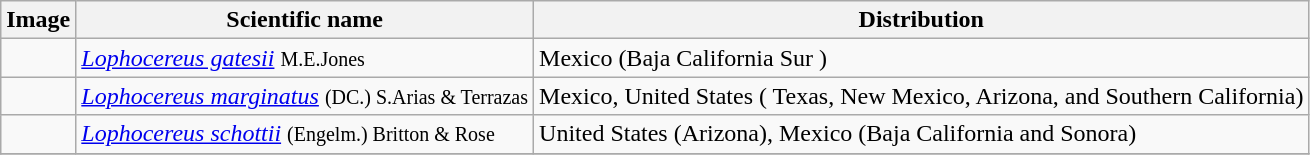<table class="wikitable">
<tr>
<th>Image</th>
<th>Scientific name</th>
<th>Distribution</th>
</tr>
<tr>
<td></td>
<td><em><a href='#'>Lophocereus gatesii</a></em> <small>M.E.Jones</small></td>
<td>Mexico (Baja California Sur )</td>
</tr>
<tr>
<td></td>
<td><em><a href='#'>Lophocereus marginatus</a></em> <small>(DC.) S.Arias & Terrazas</small></td>
<td>Mexico, United States ( Texas, New Mexico, Arizona, and Southern California)</td>
</tr>
<tr>
<td></td>
<td><em><a href='#'>Lophocereus schottii</a></em> <small>(Engelm.) Britton & Rose</small></td>
<td>United States (Arizona), Mexico (Baja California and Sonora)</td>
</tr>
<tr>
</tr>
</table>
